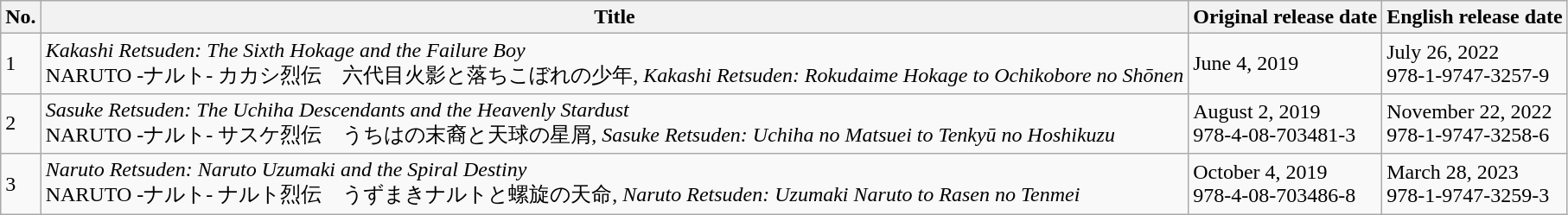<table class="wikitable">
<tr>
<th>No.</th>
<th>Title</th>
<th>Original release date</th>
<th>English release date</th>
</tr>
<tr>
<td>1</td>
<td><em>Kakashi Retsuden: The Sixth Hokage and the Failure Boy</em><br>NARUTO -ナルト- カカシ烈伝　六代目火影と落ちこぼれの少年, <em>Kakashi Retsuden: Rokudaime Hokage to Ochikobore no Shōnen</em></td>
<td>June 4, 2019<br></td>
<td>July 26, 2022<br>978-1-9747-3257-9</td>
</tr>
<tr>
<td>2</td>
<td><em>Sasuke Retsuden: The Uchiha Descendants and the Heavenly Stardust</em><br>NARUTO -ナルト- サスケ烈伝　うちはの末裔と天球の星屑, <em>Sasuke Retsuden: Uchiha no Matsuei to Tenkyū no Hoshikuzu</em></td>
<td>August 2, 2019<br>978-4-08-703481-3</td>
<td>November 22, 2022<br>978-1-9747-3258-6</td>
</tr>
<tr>
<td>3</td>
<td><em>Naruto Retsuden: Naruto Uzumaki and the Spiral Destiny</em><br>NARUTO -ナルト- ナルト烈伝　うずまきナルトと螺旋の天命, <em>Naruto Retsuden: Uzumaki Naruto to Rasen no Tenmei</em></td>
<td>October 4, 2019<br>978-4-08-703486-8</td>
<td>March 28, 2023<br>978-1-9747-3259-3</td>
</tr>
</table>
